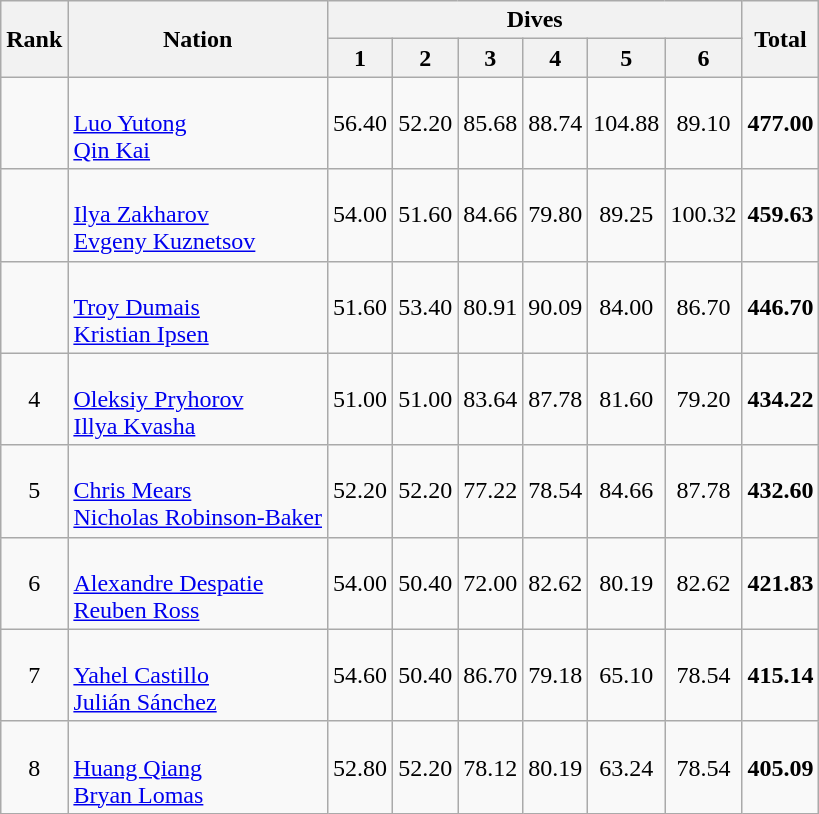<table class="wikitable sortable">
<tr>
<th rowspan="2">Rank</th>
<th rowspan="2">Nation</th>
<th colspan="6">Dives</th>
<th rowspan="2">Total</th>
</tr>
<tr>
<th>1</th>
<th>2</th>
<th>3</th>
<th>4</th>
<th>5</th>
<th>6</th>
</tr>
<tr>
<td align="center"></td>
<td><br><a href='#'>Luo Yutong</a><br><a href='#'>Qin Kai</a></td>
<td align="center">56.40</td>
<td align="center">52.20</td>
<td align="center">85.68</td>
<td align="center">88.74</td>
<td align="center">104.88</td>
<td align="center">89.10</td>
<td align="center"><strong>477.00</strong></td>
</tr>
<tr>
<td align="center"></td>
<td><br><a href='#'>Ilya Zakharov</a><br><a href='#'>Evgeny Kuznetsov</a></td>
<td align="center">54.00</td>
<td align="center">51.60</td>
<td align="center">84.66</td>
<td align="center">79.80</td>
<td align="center">89.25</td>
<td align="center">100.32</td>
<td align="center"><strong>459.63</strong></td>
</tr>
<tr>
<td align="center"></td>
<td><br><a href='#'>Troy Dumais</a><br><a href='#'>Kristian Ipsen</a></td>
<td align="center">51.60</td>
<td align="center">53.40</td>
<td align="center">80.91</td>
<td align="center">90.09</td>
<td align="center">84.00</td>
<td align="center">86.70</td>
<td align="center"><strong>446.70</strong></td>
</tr>
<tr>
<td align="center">4</td>
<td><br><a href='#'>Oleksiy Pryhorov</a><br><a href='#'>Illya Kvasha</a></td>
<td align="center">51.00</td>
<td align="center">51.00</td>
<td align="center">83.64</td>
<td align="center">87.78</td>
<td align="center">81.60</td>
<td align="center">79.20</td>
<td align="center"><strong>434.22</strong></td>
</tr>
<tr>
<td align="center">5</td>
<td><br><a href='#'>Chris Mears</a><br><a href='#'>Nicholas Robinson-Baker</a></td>
<td align="center">52.20</td>
<td align="center">52.20</td>
<td align="center">77.22</td>
<td align="center">78.54</td>
<td align="center">84.66</td>
<td align="center">87.78</td>
<td align="center"><strong>432.60</strong></td>
</tr>
<tr>
<td align="center">6</td>
<td><br><a href='#'>Alexandre Despatie</a><br><a href='#'>Reuben Ross</a></td>
<td align="center">54.00</td>
<td align="center">50.40</td>
<td align="center">72.00</td>
<td align="center">82.62</td>
<td align="center">80.19</td>
<td align="center">82.62</td>
<td align="center"><strong>421.83</strong></td>
</tr>
<tr>
<td align="center">7</td>
<td><br><a href='#'>Yahel Castillo</a><br><a href='#'>Julián Sánchez</a></td>
<td align="center">54.60</td>
<td align="center">50.40</td>
<td align="center">86.70</td>
<td align="center">79.18</td>
<td align="center">65.10</td>
<td align="center">78.54</td>
<td align="center"><strong>415.14</strong></td>
</tr>
<tr>
<td align="center">8</td>
<td><br><a href='#'>Huang Qiang</a><br><a href='#'>Bryan Lomas</a></td>
<td align="center">52.80</td>
<td align="center">52.20</td>
<td align="center">78.12</td>
<td align="center">80.19</td>
<td align="center">63.24</td>
<td align="center">78.54</td>
<td align="center"><strong>405.09</strong></td>
</tr>
</table>
